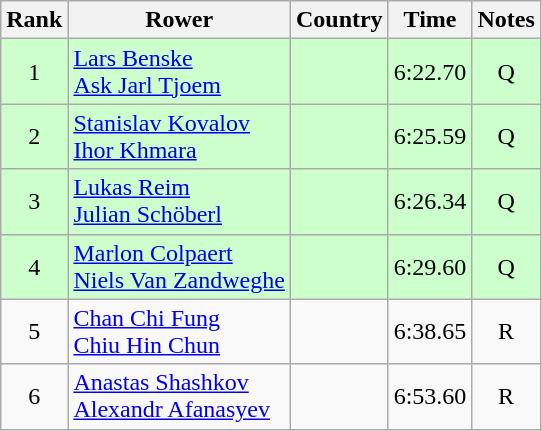<table class="wikitable" style="text-align:center">
<tr>
<th>Rank</th>
<th>Rower</th>
<th>Country</th>
<th>Time</th>
<th>Notes</th>
</tr>
<tr bgcolor=ccffcc>
<td>1</td>
<td align="left"><a href='#'>Lars Benske</a><br><a href='#'>Ask Jarl Tjoem</a></td>
<td align="left"></td>
<td>6:22.70</td>
<td>Q</td>
</tr>
<tr bgcolor=ccffcc>
<td>2</td>
<td align="left"><a href='#'>Stanislav Kovalov</a><br><a href='#'>Ihor Khmara</a></td>
<td align="left"></td>
<td>6:25.59</td>
<td>Q</td>
</tr>
<tr bgcolor=ccffcc>
<td>3</td>
<td align="left"><a href='#'>Lukas Reim</a><br><a href='#'>Julian Schöberl</a></td>
<td align="left"></td>
<td>6:26.34</td>
<td>Q</td>
</tr>
<tr bgcolor=ccffcc>
<td>4</td>
<td align="left"><a href='#'>Marlon Colpaert</a><br><a href='#'>Niels Van Zandweghe</a></td>
<td align="left"></td>
<td>6:29.60</td>
<td>Q</td>
</tr>
<tr>
<td>5</td>
<td align="left"><a href='#'>Chan Chi Fung</a><br><a href='#'>Chiu Hin Chun</a></td>
<td align="left"></td>
<td>6:38.65</td>
<td>R</td>
</tr>
<tr>
<td>6</td>
<td align="left"><a href='#'>Anastas Shashkov</a><br><a href='#'>Alexandr Afanasyev</a></td>
<td align="left"></td>
<td>6:53.60</td>
<td>R</td>
</tr>
</table>
